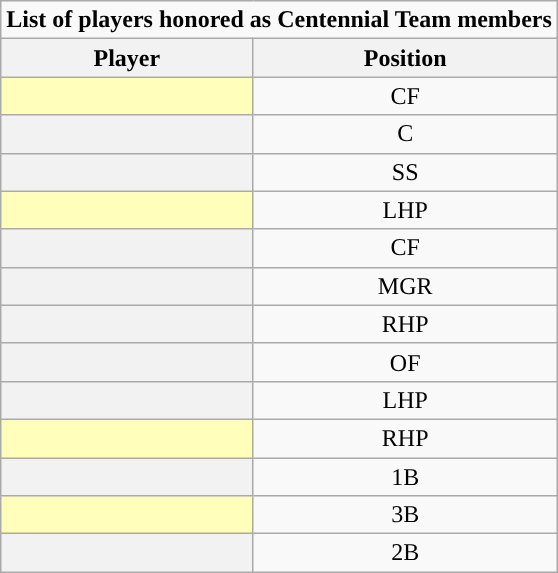<table class="wikitable" style="text-align:center">
<tr>
<td colspan="2"><strong>List of players honored as Centennial Team members</strong></td>
</tr>
<tr align="center">
<th scope="col">Player</th>
<th scope="col">Position</th>
</tr>
<tr align="center">
<th scope="row" style="background-color:#ffffbb;"><sup></sup></th>
<td>CF</td>
</tr>
<tr align="center">
<th scope="row"></th>
<td>C</td>
</tr>
<tr align="center">
<th scope="row"></th>
<td>SS</td>
</tr>
<tr align="center">
<th scope="row" style="background-color:#ffffbb;"><sup></sup></th>
<td>LHP</td>
</tr>
<tr align="center">
<th scope="row"></th>
<td>CF</td>
</tr>
<tr align="center">
<th scope="row"></th>
<td>MGR</td>
</tr>
<tr align="center">
<th scope="row"></th>
<td>RHP</td>
</tr>
<tr align="center">
<th scope="row"></th>
<td>OF</td>
</tr>
<tr align="center">
<th scope="row"></th>
<td>LHP</td>
</tr>
<tr align="center">
<th scope="row" style="background-color:#ffffbb;"><sup></sup></th>
<td>RHP</td>
</tr>
<tr align="center">
<th scope="row"></th>
<td>1B</td>
</tr>
<tr align="center">
<th scope="row" style="background-color:#ffffbb;"><sup></sup></th>
<td>3B</td>
</tr>
<tr align="center">
<th scope="row"></th>
<td>2B</td>
</tr>
</table>
